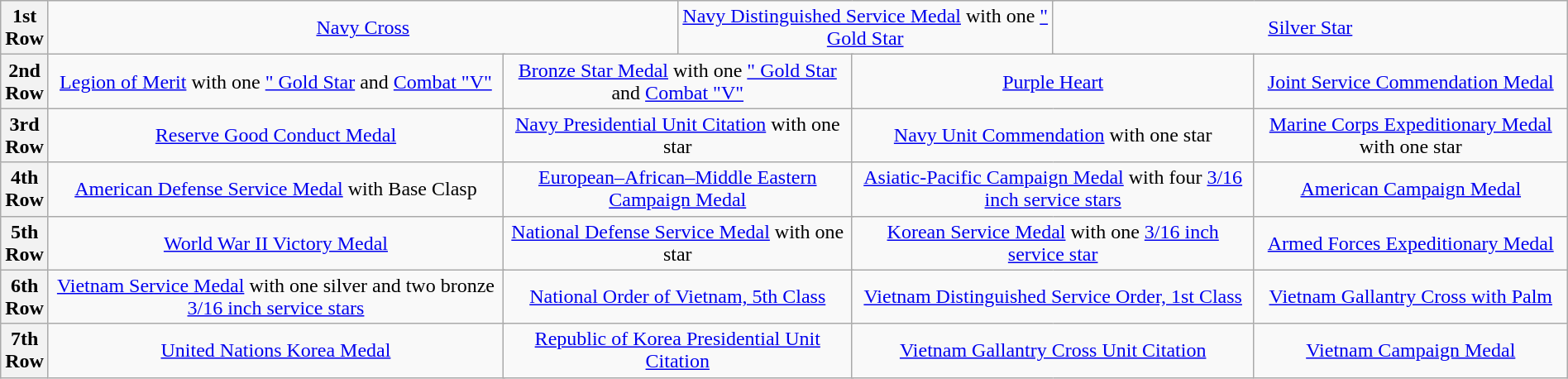<table class="wikitable" style="margin:1em auto; text-align:center;">
<tr>
<th>1st<br>Row</th>
<td colspan="5"><a href='#'>Navy Cross</a></td>
<td colspan="6"><a href='#'>Navy Distinguished Service Medal</a> with one <a href='#'>" Gold Star</a></td>
<td colspan="5"><a href='#'>Silver Star</a></td>
</tr>
<tr>
<th>2nd<br>Row</th>
<td colspan="4"><a href='#'>Legion of Merit</a> with one <a href='#'>" Gold Star</a> and <a href='#'>Combat "V"</a></td>
<td colspan="4"><a href='#'>Bronze Star Medal</a> with one <a href='#'>" Gold Star</a> and <a href='#'>Combat "V"</a></td>
<td colspan="4"><a href='#'>Purple Heart</a></td>
<td colspan="4"><a href='#'>Joint Service Commendation Medal</a></td>
</tr>
<tr>
<th>3rd<br>Row</th>
<td colspan="4"><a href='#'>Reserve Good Conduct Medal</a></td>
<td colspan="4"><a href='#'>Navy Presidential Unit Citation</a> with one star</td>
<td colspan="4"><a href='#'>Navy Unit Commendation</a> with one star</td>
<td colspan="4"><a href='#'>Marine Corps Expeditionary Medal</a> with one star</td>
</tr>
<tr>
<th>4th<br>Row</th>
<td colspan="4"><a href='#'>American Defense Service Medal</a> with Base Clasp</td>
<td colspan="4"><a href='#'>European–African–Middle Eastern Campaign Medal</a></td>
<td colspan="4"><a href='#'>Asiatic-Pacific Campaign Medal</a> with four <a href='#'>3/16 inch service stars</a></td>
<td colspan="4"><a href='#'>American Campaign Medal</a></td>
</tr>
<tr>
<th>5th<br>Row</th>
<td colspan="4"><a href='#'>World War II Victory Medal</a></td>
<td colspan="4"><a href='#'>National Defense Service Medal</a> with one star</td>
<td colspan="4"><a href='#'>Korean Service Medal</a> with one <a href='#'>3/16 inch service star</a></td>
<td colspan="4"><a href='#'>Armed Forces Expeditionary Medal</a></td>
</tr>
<tr>
<th>6th<br>Row</th>
<td colspan="4"><a href='#'>Vietnam Service Medal</a> with one silver and two bronze <a href='#'>3/16 inch service stars</a></td>
<td colspan="4"><a href='#'>National Order of Vietnam, 5th Class</a></td>
<td colspan="4"><a href='#'>Vietnam Distinguished Service Order, 1st Class</a></td>
<td colspan="4"><a href='#'>Vietnam Gallantry Cross with Palm</a></td>
</tr>
<tr>
<th>7th<br>Row</th>
<td colspan="4"><a href='#'>United Nations Korea Medal</a></td>
<td colspan="4"><a href='#'>Republic of Korea Presidential Unit Citation</a></td>
<td colspan="4"><a href='#'>Vietnam Gallantry Cross Unit Citation</a></td>
<td colspan="4"><a href='#'>Vietnam Campaign Medal</a></td>
</tr>
</table>
